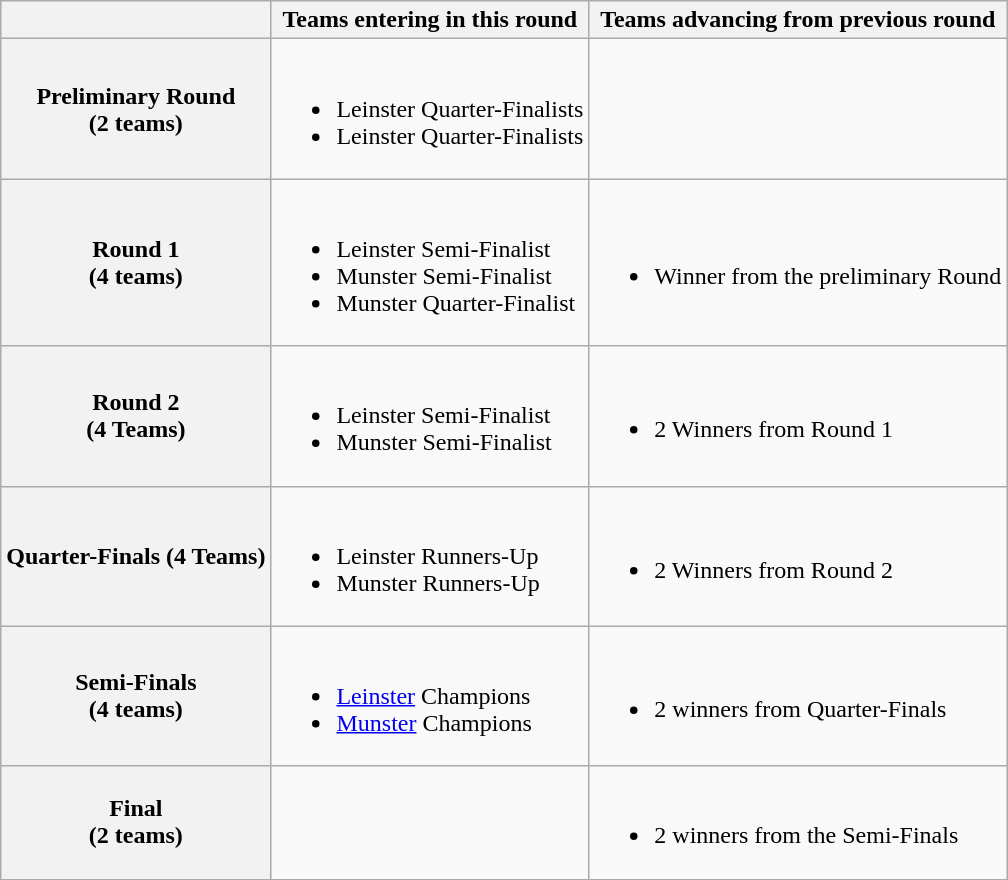<table class="wikitable">
<tr>
<th></th>
<th>Teams entering in this round</th>
<th>Teams advancing from previous round</th>
</tr>
<tr>
<th>Preliminary Round<br>(2 teams)</th>
<td><br><ul><li>Leinster Quarter-Finalists</li><li>Leinster Quarter-Finalists</li></ul></td>
<td></td>
</tr>
<tr>
<th>Round 1<br>(4 teams)</th>
<td><br><ul><li>Leinster Semi-Finalist</li><li>Munster Semi-Finalist</li><li>Munster Quarter-Finalist</li></ul></td>
<td><br><ul><li>Winner from the preliminary Round</li></ul></td>
</tr>
<tr>
<th>Round 2<br>(4 Teams)</th>
<td><br><ul><li>Leinster Semi-Finalist</li><li>Munster Semi-Finalist</li></ul></td>
<td><br><ul><li>2 Winners from Round 1</li></ul></td>
</tr>
<tr>
<th>Quarter-Finals (4 Teams)</th>
<td><br><ul><li>Leinster Runners-Up</li><li>Munster Runners-Up</li></ul></td>
<td><br><ul><li>2 Winners from Round 2</li></ul></td>
</tr>
<tr>
<th>Semi-Finals<br>(4 teams)</th>
<td><br><ul><li><a href='#'>Leinster</a> Champions</li><li><a href='#'>Munster</a> Champions</li></ul></td>
<td><br><ul><li>2 winners from Quarter-Finals</li></ul></td>
</tr>
<tr>
<th>Final<br>(2 teams)</th>
<td></td>
<td><br><ul><li>2 winners from the Semi-Finals</li></ul></td>
</tr>
</table>
